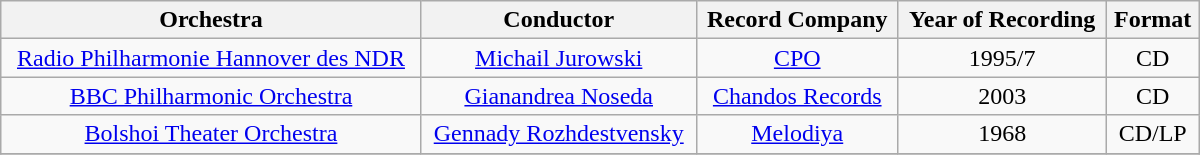<table class="wikitable" width="800px">
<tr>
<th align="center">Orchestra</th>
<th align="center">Conductor</th>
<th align="center">Record Company</th>
<th align="center">Year of Recording</th>
<th align="center">Format</th>
</tr>
<tr>
<td align="center"><a href='#'>Radio Philharmonie Hannover des NDR</a></td>
<td align="center"><a href='#'>Michail Jurowski</a></td>
<td align="center"><a href='#'>CPO</a></td>
<td align="center">1995/7</td>
<td align="center">CD</td>
</tr>
<tr>
<td align="center"><a href='#'>BBC Philharmonic Orchestra</a></td>
<td align="center"><a href='#'>Gianandrea Noseda</a></td>
<td align="center"><a href='#'>Chandos Records</a></td>
<td align="center">2003</td>
<td align="center">CD</td>
</tr>
<tr>
<td align="center"><a href='#'>Bolshoi Theater Orchestra</a></td>
<td align="center"><a href='#'>Gennady Rozhdestvensky</a></td>
<td align="center"><a href='#'>Melodiya</a></td>
<td align="center">1968</td>
<td align="center">CD/LP</td>
</tr>
<tr>
</tr>
</table>
